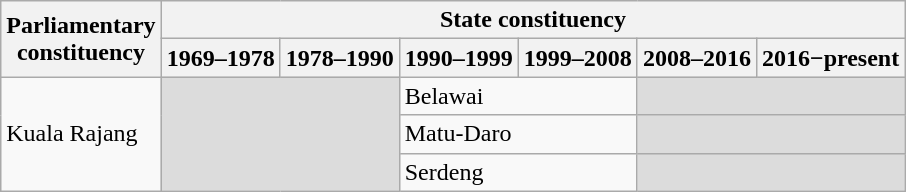<table class="wikitable">
<tr>
<th rowspan="2">Parliamentary<br>constituency</th>
<th colspan="6">State constituency</th>
</tr>
<tr>
<th>1969–1978</th>
<th>1978–1990</th>
<th>1990–1999</th>
<th>1999–2008</th>
<th>2008–2016</th>
<th>2016−present</th>
</tr>
<tr>
<td rowspan="3">Kuala Rajang</td>
<td colspan="2" rowspan="3" bgcolor="dcdcdc"></td>
<td colspan="2">Belawai</td>
<td colspan="2" bgcolor="dcdcdc"></td>
</tr>
<tr>
<td colspan="2">Matu-Daro</td>
<td colspan="2" bgcolor="dcdcdc"></td>
</tr>
<tr>
<td colspan="2">Serdeng</td>
<td colspan="2" bgcolor="dcdcdc"></td>
</tr>
</table>
